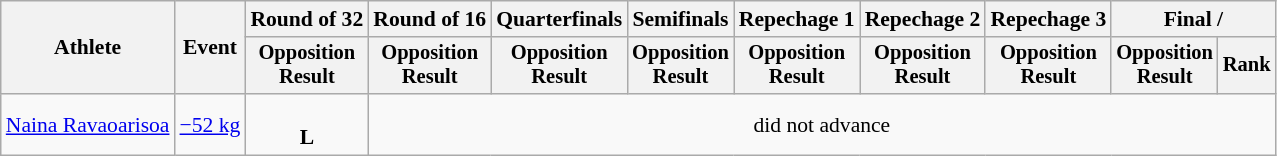<table class="wikitable" style="font-size:90%">
<tr>
<th rowspan="2">Athlete</th>
<th rowspan="2">Event</th>
<th>Round of 32</th>
<th>Round of 16</th>
<th>Quarterfinals</th>
<th>Semifinals</th>
<th>Repechage 1</th>
<th>Repechage 2</th>
<th>Repechage 3</th>
<th colspan=2>Final / </th>
</tr>
<tr style="font-size:95%">
<th>Opposition<br>Result</th>
<th>Opposition<br>Result</th>
<th>Opposition<br>Result</th>
<th>Opposition<br>Result</th>
<th>Opposition<br>Result</th>
<th>Opposition<br>Result</th>
<th>Opposition<br>Result</th>
<th>Opposition<br>Result</th>
<th>Rank</th>
</tr>
<tr align=center>
<td align=left><a href='#'>Naina Ravaoarisoa</a></td>
<td align=left><a href='#'>−52 kg</a></td>
<td><br><strong>L</strong></td>
<td colspan=8>did not advance</td>
</tr>
</table>
